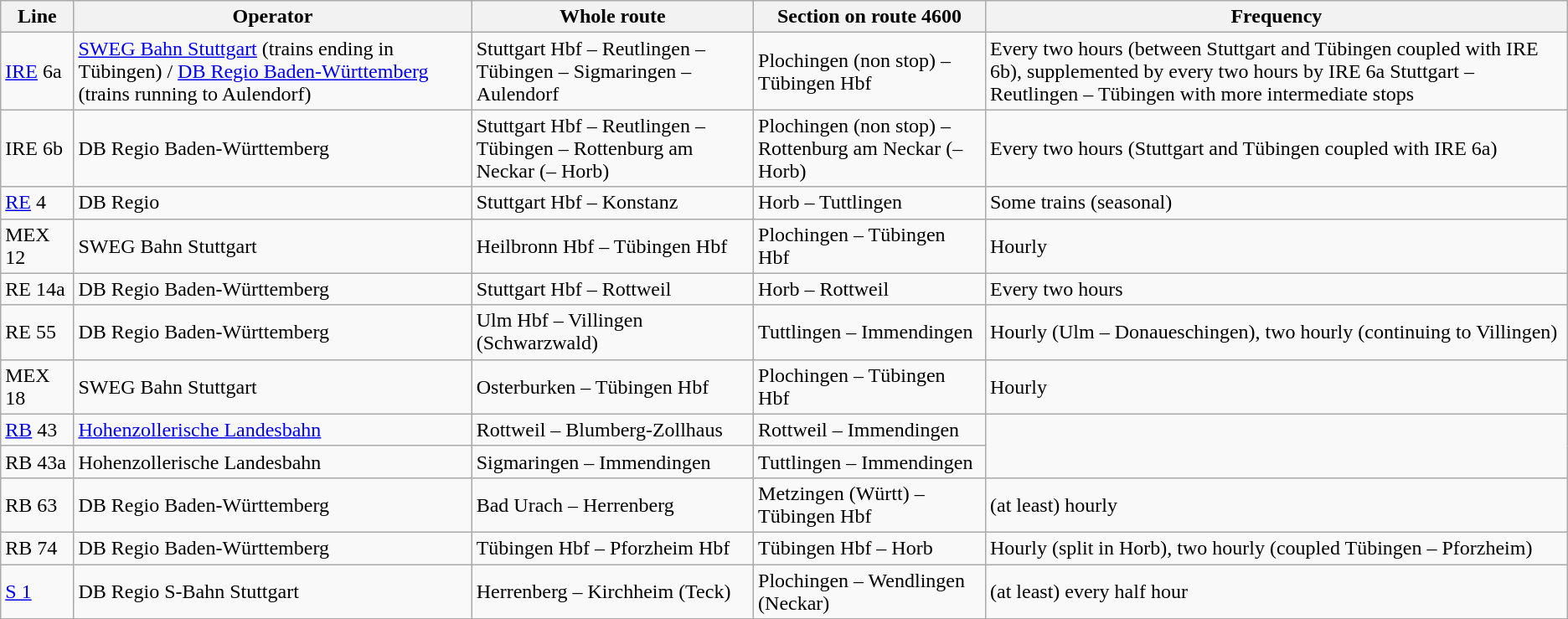<table class="wikitable">
<tr>
<th>Line</th>
<th>Operator</th>
<th>Whole route</th>
<th>Section on route 4600</th>
<th>Frequency</th>
</tr>
<tr>
<td><a href='#'>IRE</a> 6a</td>
<td><a href='#'>SWEG Bahn Stuttgart</a> (trains ending in Tübingen) / <a href='#'>DB Regio Baden-Württemberg</a> (trains running to Aulendorf)</td>
<td>Stuttgart Hbf – Reutlingen – Tübingen – Sigmaringen – Aulendorf</td>
<td>Plochingen (non stop) – Tübingen Hbf</td>
<td>Every two hours (between Stuttgart and Tübingen coupled with IRE 6b), supplemented by every two hours by IRE 6a Stuttgart – Reutlingen – Tübingen with more intermediate stops</td>
</tr>
<tr>
<td>IRE 6b</td>
<td>DB Regio Baden-Württemberg</td>
<td>Stuttgart Hbf – Reutlingen – Tübingen – Rottenburg am Neckar (– Horb)</td>
<td>Plochingen (non stop) – Rottenburg am Neckar (– Horb)</td>
<td>Every two hours (Stuttgart and Tübingen coupled with IRE 6a)</td>
</tr>
<tr>
<td><a href='#'>RE</a> 4</td>
<td>DB Regio</td>
<td>Stuttgart Hbf – Konstanz</td>
<td>Horb – Tuttlingen</td>
<td>Some trains (seasonal)</td>
</tr>
<tr>
<td>MEX 12</td>
<td>SWEG Bahn Stuttgart</td>
<td>Heilbronn Hbf – Tübingen Hbf</td>
<td>Plochingen – Tübingen Hbf</td>
<td>Hourly</td>
</tr>
<tr>
<td>RE 14a</td>
<td>DB Regio Baden-Württemberg</td>
<td>Stuttgart Hbf – Rottweil</td>
<td>Horb – Rottweil</td>
<td>Every two hours</td>
</tr>
<tr>
<td>RE 55</td>
<td>DB Regio Baden-Württemberg</td>
<td>Ulm Hbf – Villingen (Schwarzwald)</td>
<td>Tuttlingen – Immendingen</td>
<td>Hourly (Ulm – Donaueschingen), two hourly (continuing to Villingen)</td>
</tr>
<tr>
<td>MEX 18</td>
<td>SWEG Bahn Stuttgart</td>
<td>Osterburken – Tübingen Hbf</td>
<td>Plochingen – Tübingen Hbf</td>
<td>Hourly</td>
</tr>
<tr>
<td><a href='#'>RB</a> 43</td>
<td><a href='#'>Hohenzollerische Landesbahn</a></td>
<td>Rottweil – Blumberg-Zollhaus</td>
<td>Rottweil – Immendingen</td>
</tr>
<tr>
<td>RB 43a</td>
<td>Hohenzollerische Landesbahn</td>
<td>Sigmaringen – Immendingen</td>
<td>Tuttlingen – Immendingen</td>
</tr>
<tr>
<td>RB 63</td>
<td>DB Regio Baden-Württemberg</td>
<td>Bad Urach – Herrenberg</td>
<td>Metzingen (Württ) – Tübingen Hbf</td>
<td>(at least) hourly</td>
</tr>
<tr>
<td>RB 74</td>
<td>DB Regio Baden-Württemberg</td>
<td>Tübingen Hbf – Pforzheim Hbf</td>
<td>Tübingen Hbf – Horb</td>
<td>Hourly (split in Horb), two hourly (coupled Tübingen – Pforzheim)</td>
</tr>
<tr>
<td><a href='#'>S 1</a></td>
<td>DB Regio S-Bahn Stuttgart</td>
<td>Herrenberg – Kirchheim (Teck)</td>
<td>Plochingen – Wendlingen (Neckar)</td>
<td>(at least) every half hour</td>
</tr>
</table>
